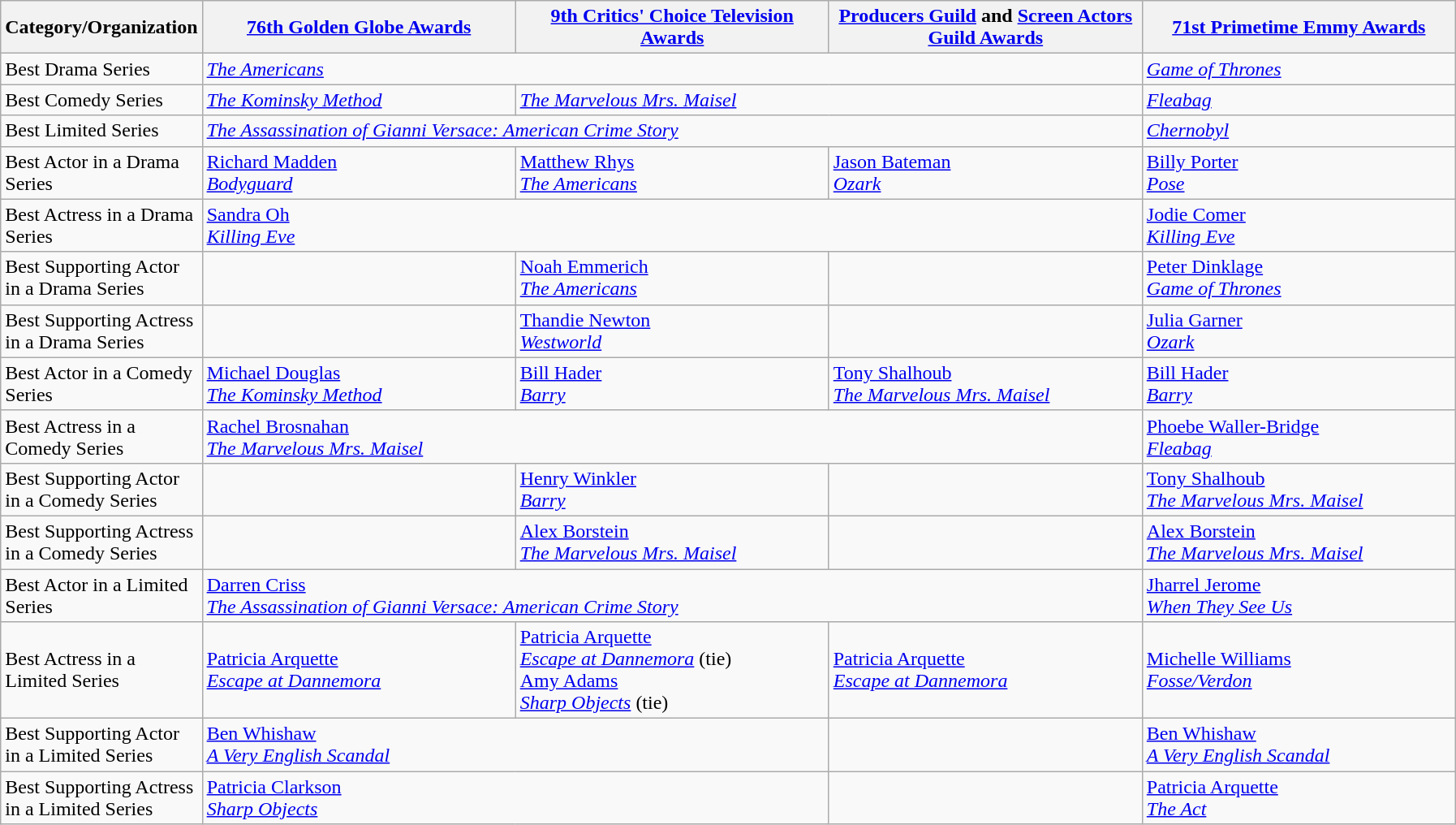<table class="wikitable">
<tr>
<th style="width:20px;">Category/Organization</th>
<th style="width:250px;"><a href='#'>76th Golden Globe Awards</a><br></th>
<th style="width:250px;"><a href='#'>9th Critics' Choice Television Awards</a><br></th>
<th style="width:250px;"><a href='#'>Producers Guild</a> and <a href='#'>Screen Actors Guild Awards</a><br></th>
<th style="width:250px;"><a href='#'>71st Primetime Emmy Awards</a><br></th>
</tr>
<tr>
<td>Best Drama Series</td>
<td colspan="3"><em><a href='#'>The Americans</a></em></td>
<td><em><a href='#'>Game of Thrones</a></em></td>
</tr>
<tr>
<td>Best Comedy Series</td>
<td><em><a href='#'>The Kominsky Method</a></em></td>
<td colspan="2"><em><a href='#'>The Marvelous Mrs. Maisel</a></em></td>
<td><em><a href='#'>Fleabag</a></em></td>
</tr>
<tr>
<td>Best Limited Series</td>
<td colspan="3"><em><a href='#'>The Assassination of Gianni Versace: American Crime Story</a></em></td>
<td><em><a href='#'>Chernobyl</a></em></td>
</tr>
<tr>
<td>Best Actor in a Drama Series</td>
<td><a href='#'>Richard Madden</a><br><em><a href='#'>Bodyguard</a></em></td>
<td><a href='#'>Matthew Rhys</a><br><em><a href='#'>The Americans</a></em></td>
<td><a href='#'>Jason Bateman</a><br><em><a href='#'>Ozark</a></em></td>
<td><a href='#'>Billy Porter</a><br><em><a href='#'>Pose</a></em></td>
</tr>
<tr>
<td>Best Actress in a Drama Series</td>
<td colspan="3"><a href='#'>Sandra Oh</a><br><em><a href='#'>Killing Eve</a></em></td>
<td><a href='#'>Jodie Comer</a><br><em><a href='#'>Killing Eve</a></em></td>
</tr>
<tr>
<td>Best Supporting Actor in a Drama Series</td>
<td></td>
<td><a href='#'>Noah Emmerich</a><br><em><a href='#'>The Americans</a></em></td>
<td></td>
<td><a href='#'>Peter Dinklage</a><br><em><a href='#'>Game of Thrones</a></em></td>
</tr>
<tr>
<td>Best Supporting Actress in a Drama Series</td>
<td></td>
<td><a href='#'>Thandie Newton</a><br><em><a href='#'>Westworld</a></em></td>
<td></td>
<td><a href='#'>Julia Garner</a><br><em><a href='#'>Ozark</a></em></td>
</tr>
<tr>
<td>Best Actor in a Comedy Series</td>
<td><a href='#'>Michael Douglas</a><br><em><a href='#'>The Kominsky Method</a></em></td>
<td><a href='#'>Bill Hader</a><br><em><a href='#'>Barry</a></em></td>
<td><a href='#'>Tony Shalhoub</a><br><em><a href='#'>The Marvelous Mrs. Maisel</a></em></td>
<td><a href='#'>Bill Hader</a><br><em><a href='#'>Barry</a></em></td>
</tr>
<tr>
<td>Best Actress in a Comedy Series</td>
<td colspan="3"><a href='#'>Rachel Brosnahan</a><br><em><a href='#'>The Marvelous Mrs. Maisel</a></em></td>
<td><a href='#'>Phoebe Waller-Bridge</a><br><em><a href='#'>Fleabag</a></em></td>
</tr>
<tr>
<td>Best Supporting Actor in a Comedy Series</td>
<td></td>
<td><a href='#'>Henry Winkler</a><br><em><a href='#'>Barry</a></em></td>
<td></td>
<td><a href='#'>Tony Shalhoub</a><br><em><a href='#'>The Marvelous Mrs. Maisel</a></em></td>
</tr>
<tr>
<td>Best Supporting Actress in a Comedy Series</td>
<td></td>
<td><a href='#'>Alex Borstein</a><br><em><a href='#'>The Marvelous Mrs. Maisel</a></em></td>
<td></td>
<td><a href='#'>Alex Borstein</a><br><em><a href='#'>The Marvelous Mrs. Maisel</a></em></td>
</tr>
<tr>
<td>Best Actor in a Limited Series</td>
<td colspan="3"><a href='#'>Darren Criss</a><br><em><a href='#'>The Assassination of Gianni Versace: American Crime Story</a></em></td>
<td><a href='#'>Jharrel Jerome</a><br><em><a href='#'>When They See Us</a></em></td>
</tr>
<tr>
<td>Best Actress in a Limited Series</td>
<td><a href='#'>Patricia Arquette</a><br><em><a href='#'>Escape at Dannemora</a></em></td>
<td><a href='#'>Patricia Arquette</a><br><em><a href='#'>Escape at Dannemora</a></em> (tie)<br><a href='#'>Amy Adams</a><br><em><a href='#'>Sharp Objects</a></em> (tie)</td>
<td><a href='#'>Patricia Arquette</a><br><em><a href='#'>Escape at Dannemora</a></em></td>
<td><a href='#'>Michelle Williams</a><br><em><a href='#'>Fosse/Verdon</a></em></td>
</tr>
<tr>
<td>Best Supporting Actor in a Limited Series</td>
<td colspan="2"><a href='#'>Ben Whishaw</a><br><em><a href='#'>A Very English Scandal</a></em></td>
<td></td>
<td><a href='#'>Ben Whishaw</a><br><em><a href='#'>A Very English Scandal</a></em></td>
</tr>
<tr>
<td>Best Supporting Actress in a Limited Series</td>
<td colspan="2"><a href='#'>Patricia Clarkson</a><br><em><a href='#'>Sharp Objects</a></em></td>
<td></td>
<td><a href='#'>Patricia Arquette</a><br><em><a href='#'>The Act</a></em></td>
</tr>
</table>
